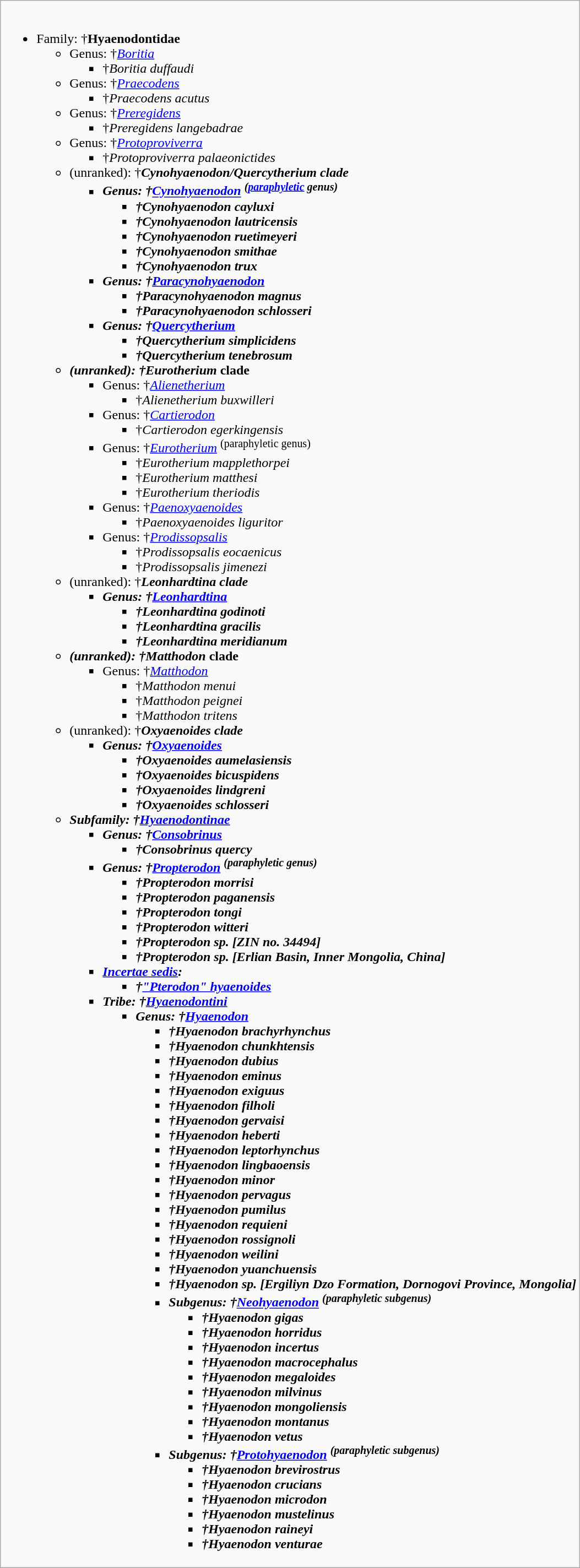<table class="wikitable">
<tr style="vertical-align:top;">
<td><br><ul><li>Family: †<strong>Hyaenodontidae</strong> <ul><li>Genus: †<em><a href='#'>Boritia</a></em> <ul><li>†<em>Boritia duffaudi</em> </li></ul></li><li>Genus: †<em><a href='#'>Praecodens</a></em> <ul><li>†<em>Praecodens acutus</em> </li></ul></li><li>Genus: †<em><a href='#'>Preregidens</a></em> <ul><li>†<em>Preregidens langebadrae</em> </li></ul></li><li>Genus: †<em><a href='#'>Protoproviverra</a></em> <ul><li>†<em>Protoproviverra palaeonictides</em> </li></ul></li><li>(unranked): †<strong><em>Cynohyaenodon<em>/</em>Quercytherium<em> clade<strong><ul><li>Genus: †</em><a href='#'>Cynohyaenodon</a><em> <sup>(<a href='#'>paraphyletic</a> genus)</sup> <ul><li>†</em>Cynohyaenodon cayluxi<em> </li><li>†</em>Cynohyaenodon lautricensis<em> </li><li>†</em>Cynohyaenodon ruetimeyeri<em> </li><li>†</em>Cynohyaenodon smithae<em> </li><li>†</em>Cynohyaenodon trux<em> </li></ul></li><li>Genus: †</em><a href='#'>Paracynohyaenodon</a><em> <ul><li>†</em>Paracynohyaenodon magnus<em> </li><li>†</em>Paracynohyaenodon schlosseri<em> </li></ul></li><li>Genus: †</em><a href='#'>Quercytherium</a><em> <ul><li>†</em>Quercytherium simplicidens<em> </li><li>†</em>Quercytherium tenebrosum<em> </li></ul></li></ul></li><li>(unranked): †</em></strong>Eurotherium</em> clade</strong><ul><li>Genus: †<em><a href='#'>Alienetherium</a></em> <ul><li>†<em>Alienetherium buxwilleri</em> </li></ul></li><li>Genus: †<em><a href='#'>Cartierodon</a></em> <ul><li>†<em>Cartierodon egerkingensis</em> </li></ul></li><li>Genus: †<em><a href='#'>Eurotherium</a></em> <sup>(paraphyletic genus)</sup> <ul><li>†<em>Eurotherium mapplethorpei</em> </li><li>†<em>Eurotherium matthesi</em> </li><li>†<em>Eurotherium theriodis</em> </li></ul></li><li>Genus: †<em><a href='#'>Paenoxyaenoides</a></em> <ul><li>†<em>Paenoxyaenoides liguritor</em> </li></ul></li><li>Genus: †<em><a href='#'>Prodissopsalis</a></em> <ul><li>†<em>Prodissopsalis eocaenicus</em> </li><li>†<em>Prodissopsalis jimenezi</em> </li></ul></li></ul></li><li>(unranked): †<strong><em>Leonhardtina<em> clade<strong><ul><li>Genus: †</em><a href='#'>Leonhardtina</a><em> <ul><li>†</em>Leonhardtina godinoti<em> </li><li>†</em>Leonhardtina gracilis<em> </li><li>†</em>Leonhardtina meridianum<em> </li></ul></li></ul></li><li>(unranked): †</em></strong>Matthodon</em> clade</strong><ul><li>Genus: †<em><a href='#'>Matthodon</a></em> <ul><li>†<em>Matthodon menui</em> </li><li>†<em>Matthodon peignei</em> </li><li>†<em>Matthodon tritens</em> </li></ul></li></ul></li><li>(unranked): †<strong><em>Oxyaenoides<em> clade<strong><ul><li>Genus: †</em><a href='#'>Oxyaenoides</a><em> <ul><li>†</em>Oxyaenoides aumelasiensis<em> </li><li>†</em>Oxyaenoides bicuspidens<em> </li><li>†</em>Oxyaenoides lindgreni<em> </li><li>†</em>Oxyaenoides schlosseri<em> </li></ul></li></ul></li><li>Subfamily: †</strong><a href='#'>Hyaenodontinae</a><strong> <ul><li>Genus: †</em><a href='#'>Consobrinus</a><em> <ul><li>†</em>Consobrinus quercy<em> </li></ul></li><li>Genus: †</em><a href='#'>Propterodon</a><em> <sup>(paraphyletic genus)</sup> <ul><li>†</em>Propterodon morrisi<em> </li><li>†</em>Propterodon paganensis<em> </li><li>†</em>Propterodon tongi<em> </li><li>†</em>Propterodon witteri<em> </li><li>†</em>Propterodon<em> sp. [</em>ZIN no. 34494<em>] </li><li>†</em>Propterodon<em> sp. [Erlian Basin, Inner Mongolia, China] </li></ul></li><li></em><a href='#'>Incertae sedis</a><em>:<ul><li>†</em><a href='#'>"Pterodon" hyaenoides</a><em> </li></ul></li><li>Tribe: †</strong><a href='#'>Hyaenodontini</a><strong> <ul><li>Genus: †</em><a href='#'>Hyaenodon</a><em> <ul><li>†</em>Hyaenodon brachyrhynchus<em> </li><li>†</em>Hyaenodon chunkhtensis<em> </li><li>†</em>Hyaenodon dubius<em> </li><li>†</em>Hyaenodon eminus<em> </li><li>†</em>Hyaenodon exiguus<em> </li><li>†</em>Hyaenodon filholi<em> </li><li>†</em>Hyaenodon gervaisi<em> </li><li>†</em>Hyaenodon heberti<em> </li><li>†</em>Hyaenodon leptorhynchus<em> </li><li>†</em>Hyaenodon lingbaoensis<em> </li><li>†</em>Hyaenodon minor<em> </li><li>†</em>Hyaenodon pervagus<em> </li><li>†</em>Hyaenodon pumilus<em> </li><li>†</em>Hyaenodon requieni<em> </li><li>†</em>Hyaenodon rossignoli<em> </li><li>†</em>Hyaenodon weilini<em> </li><li>†</em>Hyaenodon yuanchuensis<em> </li><li>†</em>Hyaenodon<em> sp. [Ergiliyn Dzo Formation, Dornogovi Province, Mongolia] </li><li>Subgenus: †</em><a href='#'>Neohyaenodon</a><em> <sup>(paraphyletic subgenus)</sup> <ul><li>†</em>Hyaenodon gigas<em> </li><li>†</em>Hyaenodon horridus<em> </li><li>†</em>Hyaenodon incertus<em> </li><li>†</em>Hyaenodon macrocephalus<em> </li><li>†</em>Hyaenodon megaloides<em> </li><li>†</em>Hyaenodon milvinus<em> </li><li>†</em>Hyaenodon mongoliensis<em> </li><li>†</em>Hyaenodon montanus<em> </li><li>†</em>Hyaenodon vetus<em> </li></ul></li><li>Subgenus: †</em><a href='#'>Protohyaenodon</a><em> <sup>(paraphyletic subgenus)</sup> <ul><li>†</em>Hyaenodon brevirostrus<em> </li><li>†</em>Hyaenodon crucians<em> </li><li>†</em>Hyaenodon microdon<em> </li><li>†</em>Hyaenodon mustelinus<em> </li><li>†</em>Hyaenodon raineyi<em> </li><li>†</em>Hyaenodon venturae<em> </li></ul></li></ul></li></ul></li></ul></li></ul></li></ul></td>
</tr>
</table>
